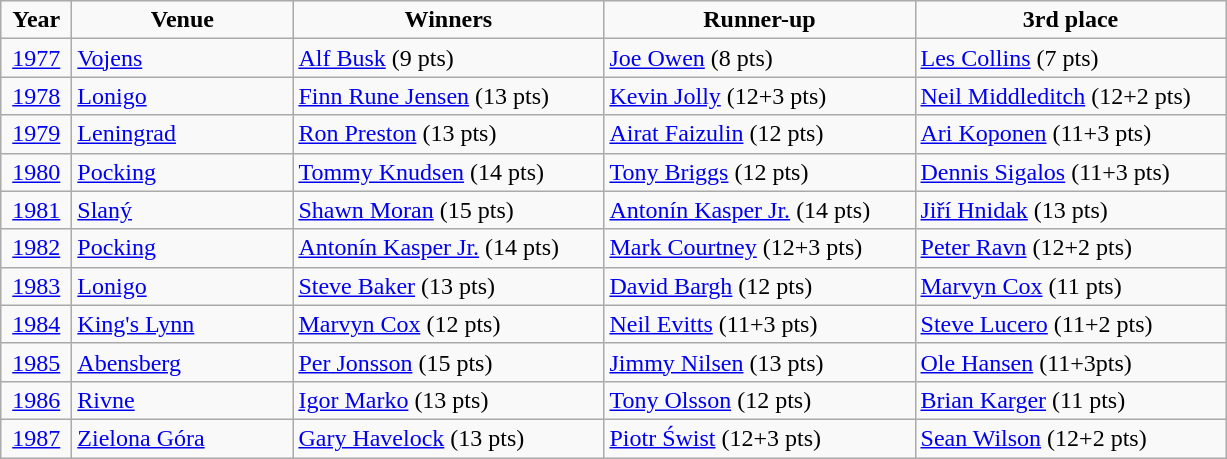<table class="wikitable">
<tr align=center>
<td width=40px  ><strong>Year</strong></td>
<td width=140px ><strong>Venue</strong></td>
<td width=200px ><strong>Winners</strong></td>
<td width=200px ><strong>Runner-up</strong></td>
<td width=200px ><strong>3rd place</strong></td>
</tr>
<tr>
<td align=center><a href='#'>1977</a></td>
<td> <a href='#'>Vojens</a></td>
<td> <a href='#'>Alf Busk</a> (9 pts)</td>
<td> <a href='#'>Joe Owen</a> (8 pts)</td>
<td> <a href='#'>Les Collins</a> (7 pts)</td>
</tr>
<tr>
<td align=center><a href='#'>1978</a></td>
<td> <a href='#'>Lonigo</a></td>
<td> <a href='#'>Finn Rune Jensen</a> (13 pts)</td>
<td> <a href='#'>Kevin Jolly</a> (12+3 pts)</td>
<td> <a href='#'>Neil Middleditch</a> (12+2 pts)</td>
</tr>
<tr>
<td align=center><a href='#'>1979</a></td>
<td> <a href='#'>Leningrad</a></td>
<td> <a href='#'>Ron Preston</a> (13 pts)</td>
<td> <a href='#'>Airat Faizulin</a> (12 pts)</td>
<td> <a href='#'>Ari Koponen</a> (11+3 pts)</td>
</tr>
<tr>
<td align=center><a href='#'>1980</a></td>
<td> <a href='#'>Pocking</a></td>
<td> <a href='#'>Tommy Knudsen</a> (14 pts)</td>
<td> <a href='#'>Tony Briggs</a> (12 pts)</td>
<td> <a href='#'>Dennis Sigalos</a> (11+3 pts)</td>
</tr>
<tr>
<td align=center><a href='#'>1981</a></td>
<td> <a href='#'>Slaný</a></td>
<td> <a href='#'>Shawn Moran</a> (15 pts)</td>
<td> <a href='#'>Antonín Kasper Jr.</a> (14 pts)</td>
<td> <a href='#'>Jiří Hnidak</a> (13 pts)</td>
</tr>
<tr>
<td align=center><a href='#'>1982</a></td>
<td> <a href='#'>Pocking</a></td>
<td> <a href='#'>Antonín Kasper Jr.</a> (14 pts)</td>
<td> <a href='#'>Mark Courtney</a> (12+3 pts)</td>
<td> <a href='#'>Peter Ravn</a> (12+2 pts)</td>
</tr>
<tr>
<td align=center><a href='#'>1983</a></td>
<td> <a href='#'>Lonigo</a></td>
<td> <a href='#'>Steve Baker</a> (13 pts)</td>
<td> <a href='#'>David Bargh</a> (12 pts)</td>
<td> <a href='#'>Marvyn Cox</a> (11 pts)</td>
</tr>
<tr>
<td align=center><a href='#'>1984</a></td>
<td> <a href='#'>King's Lynn</a></td>
<td> <a href='#'>Marvyn Cox</a> (12 pts)</td>
<td> <a href='#'>Neil Evitts</a> (11+3 pts)</td>
<td> <a href='#'>Steve Lucero</a> (11+2 pts)</td>
</tr>
<tr>
<td align=center><a href='#'>1985</a></td>
<td> <a href='#'>Abensberg</a></td>
<td> <a href='#'>Per Jonsson</a> (15 pts)</td>
<td> <a href='#'>Jimmy Nilsen</a> (13 pts)</td>
<td> <a href='#'>Ole Hansen</a> (11+3pts)</td>
</tr>
<tr>
<td align=center><a href='#'>1986</a></td>
<td> <a href='#'>Rivne</a></td>
<td> <a href='#'>Igor Marko</a> (13 pts)</td>
<td> <a href='#'>Tony Olsson</a> (12 pts)</td>
<td> <a href='#'>Brian Karger</a> (11 pts)</td>
</tr>
<tr>
<td align=center><a href='#'>1987</a></td>
<td> <a href='#'>Zielona Góra</a></td>
<td> <a href='#'>Gary Havelock</a> (13 pts)</td>
<td> <a href='#'>Piotr Świst</a> (12+3 pts)</td>
<td> <a href='#'>Sean Wilson</a> (12+2 pts)</td>
</tr>
</table>
